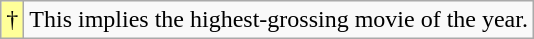<table class="wikitable">
<tr>
<td style="background-color:#FFFF99">†</td>
<td>This implies the highest-grossing movie of the year.</td>
</tr>
</table>
